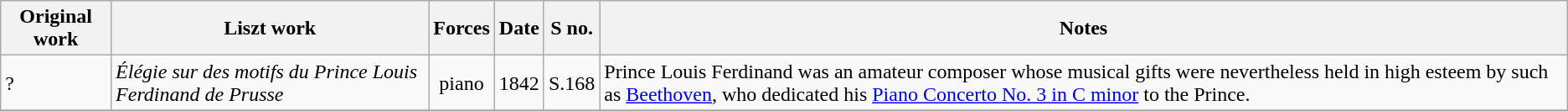<table class="wikitable">
<tr>
<th>Original work</th>
<th>Liszt work</th>
<th>Forces</th>
<th>Date</th>
<th>S no.</th>
<th>Notes</th>
</tr>
<tr>
<td>?</td>
<td><em>Élégie sur des motifs du Prince Louis Ferdinand de Prusse</em></td>
<td style="text-align: center">piano</td>
<td>1842</td>
<td>S.168</td>
<td>Prince Louis Ferdinand was an amateur composer whose musical gifts were nevertheless held in high esteem by such as <a href='#'>Beethoven</a>, who dedicated his <a href='#'>Piano Concerto No. 3 in C minor</a> to the Prince.</td>
</tr>
<tr>
</tr>
</table>
